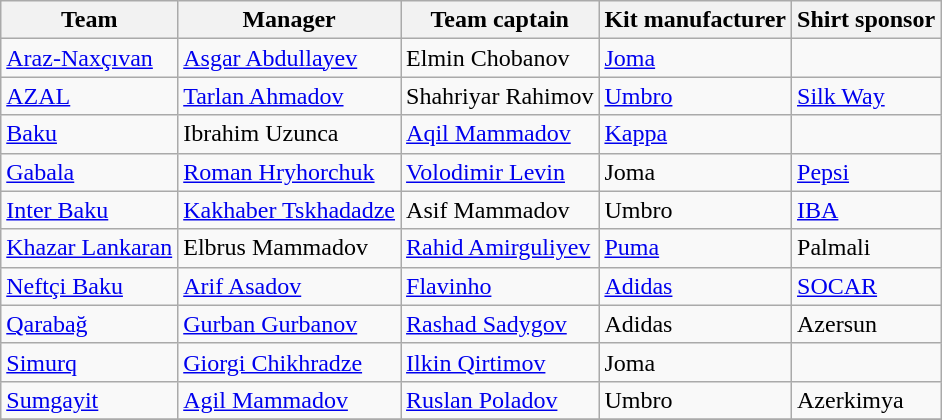<table class="wikitable sortable">
<tr>
<th>Team</th>
<th>Manager</th>
<th>Team captain</th>
<th>Kit manufacturer</th>
<th>Shirt sponsor</th>
</tr>
<tr>
<td><a href='#'>Araz-Naxçıvan</a></td>
<td> <a href='#'>Asgar Abdullayev</a></td>
<td> Elmin Chobanov</td>
<td><a href='#'>Joma</a></td>
<td></td>
</tr>
<tr>
<td><a href='#'>AZAL</a></td>
<td> <a href='#'>Tarlan Ahmadov</a></td>
<td> Shahriyar Rahimov</td>
<td><a href='#'>Umbro</a></td>
<td><a href='#'>Silk Way</a></td>
</tr>
<tr>
<td><a href='#'>Baku</a></td>
<td> Ibrahim Uzunca</td>
<td> <a href='#'>Aqil Mammadov</a></td>
<td><a href='#'>Kappa</a></td>
<td></td>
</tr>
<tr>
<td><a href='#'>Gabala</a></td>
<td> <a href='#'>Roman Hryhorchuk</a></td>
<td> <a href='#'>Volodimir Levin</a></td>
<td>Joma</td>
<td><a href='#'>Pepsi</a></td>
</tr>
<tr>
<td><a href='#'>Inter Baku</a></td>
<td> <a href='#'>Kakhaber Tskhadadze</a></td>
<td> Asif Mammadov</td>
<td>Umbro</td>
<td><a href='#'>IBA</a></td>
</tr>
<tr>
<td><a href='#'>Khazar Lankaran</a></td>
<td> Elbrus Mammadov</td>
<td> <a href='#'>Rahid Amirguliyev</a></td>
<td><a href='#'>Puma</a></td>
<td>Palmali</td>
</tr>
<tr>
<td><a href='#'>Neftçi Baku</a></td>
<td> <a href='#'>Arif Asadov</a></td>
<td> <a href='#'>Flavinho</a></td>
<td><a href='#'>Adidas</a></td>
<td><a href='#'>SOCAR</a></td>
</tr>
<tr>
<td><a href='#'>Qarabağ</a></td>
<td> <a href='#'>Gurban Gurbanov</a></td>
<td> <a href='#'>Rashad Sadygov</a></td>
<td>Adidas</td>
<td>Azersun</td>
</tr>
<tr>
<td><a href='#'>Simurq</a></td>
<td> <a href='#'>Giorgi Chikhradze</a></td>
<td> <a href='#'>Ilkin Qirtimov</a></td>
<td>Joma</td>
<td></td>
</tr>
<tr>
<td><a href='#'>Sumgayit</a></td>
<td> <a href='#'>Agil Mammadov</a></td>
<td> <a href='#'>Ruslan Poladov</a></td>
<td>Umbro</td>
<td>Azerkimya</td>
</tr>
<tr>
</tr>
</table>
